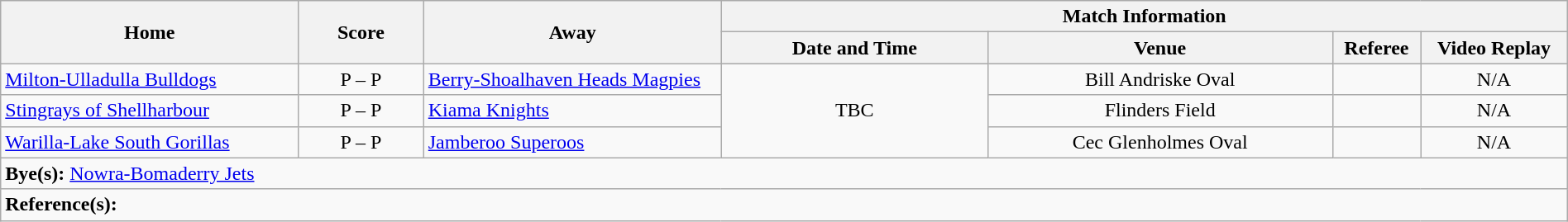<table class="wikitable" width="100% text-align:center;">
<tr>
<th rowspan="2" width="19%">Home</th>
<th rowspan="2" width="8%">Score</th>
<th rowspan="2" width="19%">Away</th>
<th colspan="4">Match Information</th>
</tr>
<tr bgcolor="#CCCCCC">
<th width="17%">Date and Time</th>
<th width="22%">Venue</th>
<th>Referee</th>
<th>Video Replay</th>
</tr>
<tr>
<td> <a href='#'>Milton-Ulladulla Bulldogs</a></td>
<td style="text-align:center;">P – P</td>
<td> <a href='#'>Berry-Shoalhaven Heads Magpies</a></td>
<td rowspan="3" style="text-align:center;">TBC</td>
<td style="text-align:center;">Bill Andriske Oval</td>
<td style="text-align:center;"></td>
<td style="text-align:center;">N/A</td>
</tr>
<tr>
<td> <a href='#'>Stingrays of Shellharbour</a></td>
<td style="text-align:center;">P – P</td>
<td> <a href='#'>Kiama Knights</a></td>
<td style="text-align:center;">Flinders Field</td>
<td style="text-align:center;"></td>
<td style="text-align:center;">N/A</td>
</tr>
<tr>
<td> <a href='#'>Warilla-Lake South Gorillas</a></td>
<td style="text-align:center;">P – P</td>
<td> <a href='#'>Jamberoo Superoos</a></td>
<td style="text-align:center;">Cec Glenholmes Oval</td>
<td style="text-align:center;"></td>
<td style="text-align:center;">N/A</td>
</tr>
<tr>
<td colspan="7"><strong>Bye(s):</strong>  <a href='#'>Nowra-Bomaderry Jets</a></td>
</tr>
<tr>
<td colspan="7"><strong>Reference(s):</strong></td>
</tr>
</table>
